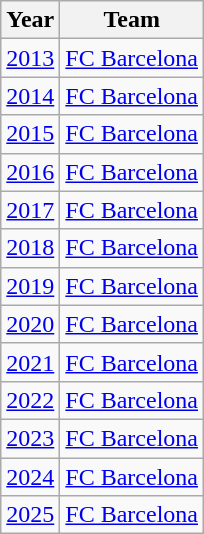<table class="wikitable">
<tr>
<th scope="col">Year</th>
<th scope="col">Team</th>
</tr>
<tr>
<td><a href='#'>2013</a></td>
<td><a href='#'>FC Barcelona</a></td>
</tr>
<tr>
<td><a href='#'>2014</a></td>
<td><a href='#'>FC Barcelona</a></td>
</tr>
<tr>
<td><a href='#'>2015</a></td>
<td><a href='#'>FC Barcelona</a></td>
</tr>
<tr>
<td><a href='#'>2016</a></td>
<td><a href='#'>FC Barcelona</a></td>
</tr>
<tr>
<td><a href='#'>2017</a></td>
<td><a href='#'>FC Barcelona</a></td>
</tr>
<tr>
<td><a href='#'>2018</a></td>
<td><a href='#'>FC Barcelona</a></td>
</tr>
<tr>
<td><a href='#'>2019</a></td>
<td><a href='#'>FC Barcelona</a></td>
</tr>
<tr>
<td><a href='#'>2020</a></td>
<td><a href='#'>FC Barcelona</a></td>
</tr>
<tr>
<td><a href='#'>2021</a></td>
<td><a href='#'>FC Barcelona</a></td>
</tr>
<tr>
<td><a href='#'>2022</a></td>
<td><a href='#'>FC Barcelona</a></td>
</tr>
<tr>
<td><a href='#'>2023</a></td>
<td><a href='#'>FC Barcelona</a></td>
</tr>
<tr>
<td><a href='#'>2024</a></td>
<td><a href='#'>FC Barcelona</a></td>
</tr>
<tr>
<td><a href='#'>2025</a></td>
<td><a href='#'>FC Barcelona</a></td>
</tr>
</table>
